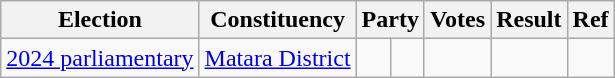<table class="wikitable" style="text-align:left;">
<tr>
<th scope=col>Election</th>
<th scope=col>Constituency</th>
<th scope=col colspan="2">Party</th>
<th scope=col>Votes</th>
<th scope=col>Result</th>
<th scope=col>Ref</th>
</tr>
<tr>
<td><a href='#'>2024 parliamentary</a></td>
<td><a href='#'>Matara District</a></td>
<td></td>
<td align=right></td>
<td></td>
<td></td>
</tr>
</table>
